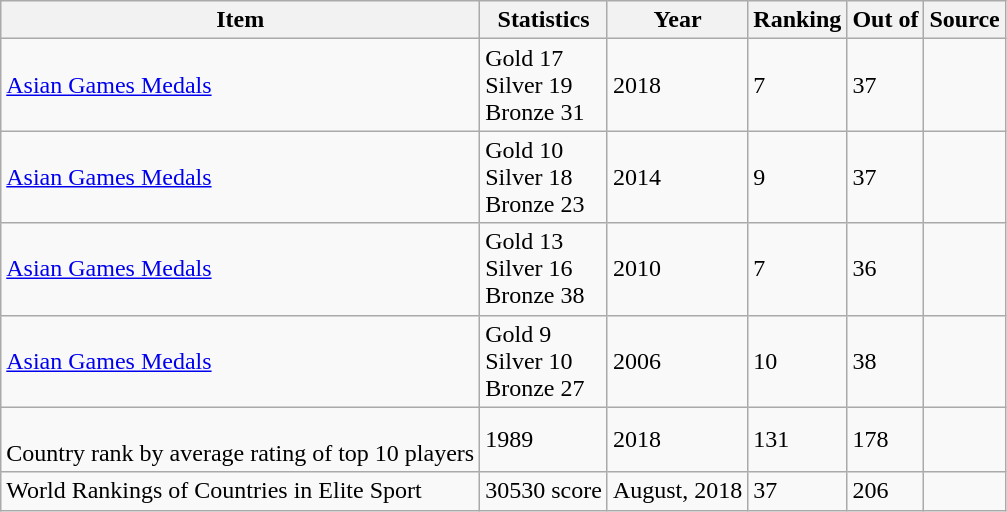<table class="wikitable">
<tr>
<th>Item</th>
<th>Statistics</th>
<th>Year</th>
<th>Ranking</th>
<th>Out of</th>
<th>Source</th>
</tr>
<tr>
<td><a href='#'>Asian Games Medals</a></td>
<td>Gold 17<br>Silver 19<br>Bronze 31</td>
<td>2018</td>
<td>7</td>
<td>37</td>
<td></td>
</tr>
<tr>
<td><a href='#'>Asian Games Medals</a></td>
<td>Gold 10<br>Silver 18<br>Bronze 23</td>
<td>2014</td>
<td>9</td>
<td>37</td>
<td></td>
</tr>
<tr>
<td><a href='#'>Asian Games Medals</a></td>
<td>Gold 13<br>Silver 16<br>Bronze 38</td>
<td>2010</td>
<td>7</td>
<td>36</td>
<td></td>
</tr>
<tr>
<td><a href='#'>Asian Games Medals</a></td>
<td>Gold 9<br>Silver 10<br>Bronze 27</td>
<td>2006</td>
<td>10</td>
<td>38</td>
<td></td>
</tr>
<tr>
<td><br>Country rank by average rating of top 10 players</td>
<td>1989</td>
<td>2018</td>
<td>131</td>
<td>178</td>
<td></td>
</tr>
<tr>
<td>World Rankings of Countries in Elite Sport</td>
<td>30530 score</td>
<td>August, 2018</td>
<td>37</td>
<td>206</td>
<td></td>
</tr>
</table>
